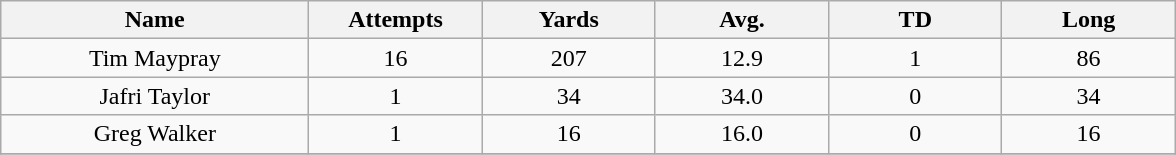<table class="wikitable sortable">
<tr>
<th bgcolor="#DDDDFF" width="16%">Name</th>
<th bgcolor="#DDDDFF" width="9%">Attempts</th>
<th bgcolor="#DDDDFF" width="9%">Yards</th>
<th bgcolor="#DDDDFF" width="9%">Avg.</th>
<th bgcolor="#DDDDFF" width="9%">TD</th>
<th bgcolor="#DDDDFF" width="9%">Long</th>
</tr>
<tr align="center">
<td>Tim Maypray</td>
<td>16</td>
<td>207</td>
<td>12.9</td>
<td>1</td>
<td>86</td>
</tr>
<tr align="center">
<td>Jafri Taylor</td>
<td>1</td>
<td>34</td>
<td>34.0</td>
<td>0</td>
<td>34</td>
</tr>
<tr align="center">
<td>Greg Walker</td>
<td>1</td>
<td>16</td>
<td>16.0</td>
<td>0</td>
<td>16</td>
</tr>
<tr align="center">
</tr>
</table>
